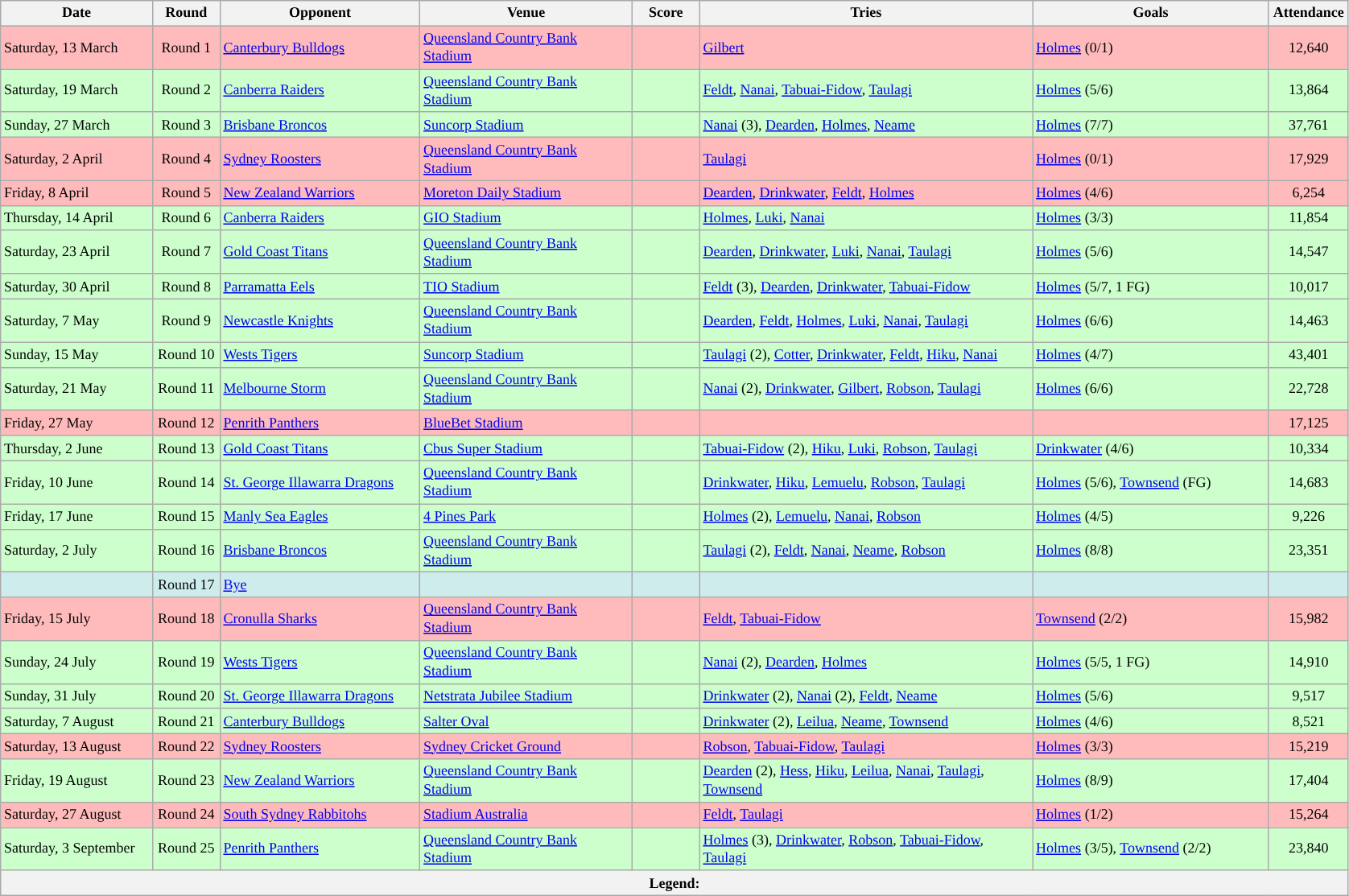<table class="wikitable" style="font-size:75%;">
<tr>
<th style="width:120px;">Date</th>
<th style="width:50px;">Round</th>
<th style="width:160px;">Opponent</th>
<th style="width:170px;">Venue</th>
<th style="width:50px;">Score</th>
<th style="width:270px;">Tries</th>
<th style="width:190px;">Goals</th>
<th style="width:60px;">Attendance</th>
</tr>
<tr style="background:#FFBBBB">
<td>Saturday, 13 March</td>
<td style="text-align:center;">Round 1</td>
<td> <a href='#'>Canterbury Bulldogs</a></td>
<td><a href='#'>Queensland Country Bank Stadium</a></td>
<td style="text-align:center;"></td>
<td><a href='#'>Gilbert</a></td>
<td><a href='#'>Holmes</a> (0/1)</td>
<td style="text-align:center;">12,640</td>
</tr>
<tr style="background:#CCFFCC">
<td>Saturday, 19 March</td>
<td style="text-align:center;">Round 2</td>
<td> <a href='#'>Canberra Raiders</a></td>
<td><a href='#'>Queensland Country Bank Stadium</a></td>
<td style="text-align:center;"></td>
<td><a href='#'>Feldt</a>, <a href='#'>Nanai</a>, <a href='#'>Tabuai-Fidow</a>, <a href='#'>Taulagi</a></td>
<td><a href='#'>Holmes</a> (5/6)</td>
<td style="text-align:center;">13,864</td>
</tr>
<tr style="background:#CCFFCC">
<td>Sunday, 27 March</td>
<td style="text-align:center;">Round 3</td>
<td> <a href='#'>Brisbane Broncos</a></td>
<td><a href='#'>Suncorp Stadium</a></td>
<td style="text-align:center;"></td>
<td><a href='#'>Nanai</a> (3), <a href='#'>Dearden</a>, <a href='#'>Holmes</a>, <a href='#'>Neame</a></td>
<td><a href='#'>Holmes</a> (7/7)</td>
<td style="text-align:center;">37,761</td>
</tr>
<tr style="background:#FFBBBB">
<td>Saturday, 2 April</td>
<td style="text-align:center;">Round 4</td>
<td> <a href='#'>Sydney Roosters</a></td>
<td><a href='#'>Queensland Country Bank Stadium</a></td>
<td style="text-align:center;"></td>
<td><a href='#'>Taulagi</a></td>
<td><a href='#'>Holmes</a> (0/1)</td>
<td style="text-align:center;">17,929</td>
</tr>
<tr style="background:#FFBBBB">
<td>Friday, 8 April</td>
<td style="text-align:center;">Round 5</td>
<td> <a href='#'>New Zealand Warriors</a></td>
<td><a href='#'>Moreton Daily Stadium</a></td>
<td style="text-align:center;"></td>
<td><a href='#'>Dearden</a>, <a href='#'>Drinkwater</a>, <a href='#'>Feldt</a>, <a href='#'>Holmes</a></td>
<td><a href='#'>Holmes</a> (4/6)</td>
<td style="text-align:center;">6,254</td>
</tr>
<tr style="background:#CCFFCC">
<td>Thursday, 14 April</td>
<td style="text-align:center;">Round 6</td>
<td> <a href='#'>Canberra Raiders</a></td>
<td><a href='#'>GIO Stadium</a></td>
<td style="text-align:center;"></td>
<td><a href='#'>Holmes</a>, <a href='#'>Luki</a>, <a href='#'>Nanai</a></td>
<td><a href='#'>Holmes</a> (3/3)</td>
<td style="text-align:center;">11,854</td>
</tr>
<tr style="background:#CCFFCC">
<td>Saturday, 23 April</td>
<td style="text-align:center;">Round 7</td>
<td> <a href='#'>Gold Coast Titans</a></td>
<td><a href='#'>Queensland Country Bank Stadium</a></td>
<td style="text-align:center;"></td>
<td><a href='#'>Dearden</a>, <a href='#'>Drinkwater</a>, <a href='#'>Luki</a>, <a href='#'>Nanai</a>, <a href='#'>Taulagi</a></td>
<td><a href='#'>Holmes</a> (5/6)</td>
<td style="text-align:center;">14,547</td>
</tr>
<tr style="background:#CCFFCC">
<td>Saturday, 30 April</td>
<td style="text-align:center;">Round 8</td>
<td> <a href='#'>Parramatta Eels</a></td>
<td><a href='#'>TIO Stadium</a></td>
<td style="text-align:center;"></td>
<td><a href='#'>Feldt</a> (3), <a href='#'>Dearden</a>, <a href='#'>Drinkwater</a>, <a href='#'>Tabuai-Fidow</a></td>
<td><a href='#'>Holmes</a> (5/7, 1 FG)</td>
<td style="text-align:center;">10,017</td>
</tr>
<tr style="background:#CCFFCC">
<td>Saturday, 7 May</td>
<td style="text-align:center;">Round 9</td>
<td> <a href='#'>Newcastle Knights</a></td>
<td><a href='#'>Queensland Country Bank Stadium</a></td>
<td style="text-align:center;"></td>
<td><a href='#'>Dearden</a>, <a href='#'>Feldt</a>, <a href='#'>Holmes</a>, <a href='#'>Luki</a>, <a href='#'>Nanai</a>, <a href='#'>Taulagi</a></td>
<td><a href='#'>Holmes</a> (6/6)</td>
<td style="text-align:center;">14,463</td>
</tr>
<tr style="background:#CCFFCC">
<td>Sunday, 15 May</td>
<td style="text-align:center;">Round 10</td>
<td> <a href='#'>Wests Tigers</a></td>
<td><a href='#'>Suncorp Stadium</a></td>
<td style="text-align:center;"></td>
<td><a href='#'>Taulagi</a> (2), <a href='#'>Cotter</a>, <a href='#'>Drinkwater</a>, <a href='#'>Feldt</a>, <a href='#'>Hiku</a>, <a href='#'>Nanai</a></td>
<td><a href='#'>Holmes</a> (4/7)</td>
<td style="text-align:center;">43,401</td>
</tr>
<tr style="background:#CCFFCC">
<td>Saturday, 21 May</td>
<td style="text-align:center;">Round 11</td>
<td> <a href='#'>Melbourne Storm</a></td>
<td><a href='#'>Queensland Country Bank Stadium</a></td>
<td style="text-align:center;"></td>
<td><a href='#'>Nanai</a> (2), <a href='#'>Drinkwater</a>, <a href='#'>Gilbert</a>, <a href='#'>Robson</a>, <a href='#'>Taulagi</a></td>
<td><a href='#'>Holmes</a> (6/6)</td>
<td style="text-align:center;">22,728</td>
</tr>
<tr style="background:#FFBBBB">
<td>Friday, 27 May</td>
<td style="text-align:center;">Round 12</td>
<td> <a href='#'>Penrith Panthers</a></td>
<td><a href='#'>BlueBet Stadium</a></td>
<td style="text-align:center;"></td>
<td></td>
<td></td>
<td style="text-align:center;">17,125</td>
</tr>
<tr style="background:#CCFFCC">
<td>Thursday, 2 June</td>
<td style="text-align:center;">Round 13</td>
<td> <a href='#'>Gold Coast Titans</a></td>
<td><a href='#'>Cbus Super Stadium</a></td>
<td style="text-align:center;"></td>
<td><a href='#'>Tabuai-Fidow</a> (2), <a href='#'>Hiku</a>, <a href='#'>Luki</a>, <a href='#'>Robson</a>, <a href='#'>Taulagi</a></td>
<td><a href='#'>Drinkwater</a> (4/6)</td>
<td style="text-align:center;">10,334</td>
</tr>
<tr style="background:#CCFFCC">
<td>Friday, 10 June</td>
<td style="text-align:center;">Round 14</td>
<td> <a href='#'>St. George Illawarra Dragons</a></td>
<td><a href='#'>Queensland Country Bank Stadium</a></td>
<td style="text-align:center;"></td>
<td><a href='#'>Drinkwater</a>, <a href='#'>Hiku</a>, <a href='#'>Lemuelu</a>, <a href='#'>Robson</a>, <a href='#'>Taulagi</a></td>
<td><a href='#'>Holmes</a> (5/6), <a href='#'>Townsend</a> (FG)</td>
<td style="text-align:center;">14,683</td>
</tr>
<tr style="background:#CCFFCC">
<td>Friday, 17 June</td>
<td style="text-align:center;">Round 15</td>
<td> <a href='#'>Manly Sea Eagles</a></td>
<td><a href='#'>4 Pines Park</a></td>
<td style="text-align:center;"></td>
<td><a href='#'>Holmes</a> (2), <a href='#'>Lemuelu</a>, <a href='#'>Nanai</a>, <a href='#'>Robson</a></td>
<td><a href='#'>Holmes</a> (4/5)</td>
<td style="text-align:center;">9,226</td>
</tr>
<tr style="background:#CCFFCC">
<td>Saturday, 2 July</td>
<td style="text-align:center;">Round 16</td>
<td> <a href='#'>Brisbane Broncos</a></td>
<td><a href='#'>Queensland Country Bank Stadium</a></td>
<td style="text-align:center;"></td>
<td><a href='#'>Taulagi</a> (2), <a href='#'>Feldt</a>, <a href='#'>Nanai</a>, <a href='#'>Neame</a>, <a href='#'>Robson</a></td>
<td><a href='#'>Holmes</a> (8/8)</td>
<td style="text-align:center;">23,351</td>
</tr>
<tr style="background:#cfecec;">
<td></td>
<td style="text-align:center;">Round 17</td>
<td><a href='#'>Bye</a></td>
<td></td>
<td></td>
<td></td>
<td></td>
<td></td>
</tr>
<tr style="background:#FFBBBB">
<td>Friday, 15 July</td>
<td style="text-align:center;">Round 18</td>
<td> <a href='#'>Cronulla Sharks</a></td>
<td><a href='#'>Queensland Country Bank Stadium</a></td>
<td style="text-align:center;"></td>
<td><a href='#'>Feldt</a>, <a href='#'>Tabuai-Fidow</a></td>
<td><a href='#'>Townsend</a> (2/2)</td>
<td style="text-align:center;">15,982</td>
</tr>
<tr style="background:#CCFFCC">
<td>Sunday, 24 July</td>
<td style="text-align:center;">Round 19</td>
<td> <a href='#'>Wests Tigers</a></td>
<td><a href='#'>Queensland Country Bank Stadium</a></td>
<td style="text-align:center;"></td>
<td><a href='#'>Nanai</a> (2), <a href='#'>Dearden</a>, <a href='#'>Holmes</a></td>
<td><a href='#'>Holmes</a> (5/5, 1 FG)</td>
<td style="text-align:center;">14,910</td>
</tr>
<tr style="background:#CCFFCC">
<td>Sunday, 31 July</td>
<td style="text-align:center;">Round 20</td>
<td> <a href='#'>St. George Illawarra Dragons</a></td>
<td><a href='#'>Netstrata Jubilee Stadium</a></td>
<td style="text-align:center;"></td>
<td><a href='#'>Drinkwater</a> (2), <a href='#'>Nanai</a> (2), <a href='#'>Feldt</a>, <a href='#'>Neame</a></td>
<td><a href='#'>Holmes</a> (5/6)</td>
<td style="text-align:center;">9,517</td>
</tr>
<tr style="background:#CCFFCC">
<td>Saturday, 7 August</td>
<td style="text-align:center;">Round 21</td>
<td> <a href='#'>Canterbury Bulldogs</a></td>
<td><a href='#'>Salter Oval</a></td>
<td style="text-align:center;"></td>
<td><a href='#'>Drinkwater</a> (2), <a href='#'>Leilua</a>, <a href='#'>Neame</a>, <a href='#'>Townsend</a></td>
<td><a href='#'>Holmes</a> (4/6)</td>
<td style="text-align:center;">8,521</td>
</tr>
<tr style="background:#FFBBBB">
<td>Saturday, 13 August</td>
<td style="text-align:center;">Round 22</td>
<td> <a href='#'>Sydney Roosters</a></td>
<td><a href='#'>Sydney Cricket Ground</a></td>
<td style="text-align:center;"></td>
<td><a href='#'>Robson</a>, <a href='#'>Tabuai-Fidow</a>, <a href='#'>Taulagi</a></td>
<td><a href='#'>Holmes</a> (3/3)</td>
<td style="text-align:center;">15,219</td>
</tr>
<tr style="background:#CCFFCC">
<td>Friday, 19 August</td>
<td style="text-align:center;">Round 23</td>
<td> <a href='#'>New Zealand Warriors</a></td>
<td><a href='#'>Queensland Country Bank Stadium</a></td>
<td style="text-align:center;"></td>
<td><a href='#'>Dearden</a> (2), <a href='#'>Hess</a>, <a href='#'>Hiku</a>, <a href='#'>Leilua</a>, <a href='#'>Nanai</a>, <a href='#'>Taulagi</a>, <a href='#'>Townsend</a></td>
<td><a href='#'>Holmes</a> (8/9)</td>
<td style="text-align:center;">17,404</td>
</tr>
<tr style="background:#FFBBBB">
<td>Saturday, 27 August</td>
<td style="text-align:center;">Round 24</td>
<td> <a href='#'>South Sydney Rabbitohs</a></td>
<td><a href='#'>Stadium Australia</a></td>
<td style="text-align:center;"></td>
<td><a href='#'>Feldt</a>, <a href='#'>Taulagi</a></td>
<td><a href='#'>Holmes</a> (1/2)</td>
<td style="text-align:center;">15,264</td>
</tr>
<tr style="background:#CCFFCC">
<td>Saturday, 3 September</td>
<td style="text-align:center;">Round 25</td>
<td> <a href='#'>Penrith Panthers</a></td>
<td><a href='#'>Queensland Country Bank Stadium</a></td>
<td style="text-align:center;"></td>
<td><a href='#'>Holmes</a> (3), <a href='#'>Drinkwater</a>, <a href='#'>Robson</a>, <a href='#'>Tabuai-Fidow</a>, <a href='#'>Taulagi</a></td>
<td><a href='#'>Holmes</a> (3/5), <a href='#'>Townsend</a> (2/2)</td>
<td style="text-align:center;">23,840</td>
</tr>
<tr>
<th colspan="11"><strong>Legend</strong>:    </th>
</tr>
</table>
